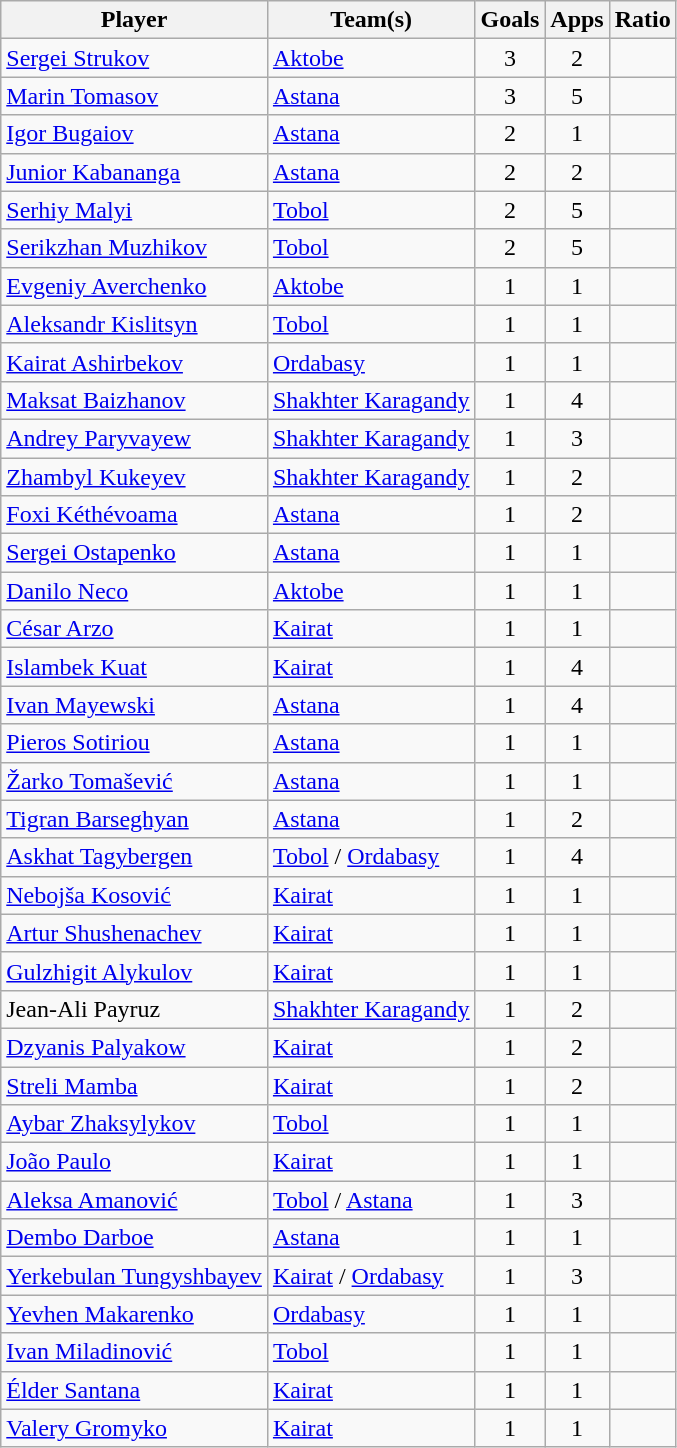<table class="wikitable sortable" style="text-align:center">
<tr>
<th>Player</th>
<th>Team(s)</th>
<th>Goals</th>
<th>Apps</th>
<th>Ratio</th>
</tr>
<tr>
<td align="left"> <a href='#'>Sergei Strukov</a></td>
<td align="left"><a href='#'>Aktobe</a></td>
<td>3</td>
<td>2</td>
<td></td>
</tr>
<tr>
<td align="left"> <a href='#'>Marin Tomasov</a></td>
<td align="left"><a href='#'>Astana</a></td>
<td>3</td>
<td>5</td>
<td></td>
</tr>
<tr>
<td align="left"> <a href='#'>Igor Bugaiov</a></td>
<td align="left"><a href='#'>Astana</a></td>
<td>2</td>
<td>1</td>
<td></td>
</tr>
<tr>
<td align="left"> <a href='#'>Junior Kabananga</a></td>
<td align="left"><a href='#'>Astana</a></td>
<td>2</td>
<td>2</td>
<td></td>
</tr>
<tr>
<td align="left"> <a href='#'>Serhiy Malyi</a></td>
<td align="left"><a href='#'>Tobol</a></td>
<td>2</td>
<td>5</td>
<td></td>
</tr>
<tr>
<td align="left"> <a href='#'>Serikzhan Muzhikov</a></td>
<td align="left"><a href='#'>Tobol</a></td>
<td>2</td>
<td>5</td>
<td></td>
</tr>
<tr>
<td align="left"> <a href='#'>Evgeniy Averchenko</a></td>
<td align="left"><a href='#'>Aktobe</a></td>
<td>1</td>
<td>1</td>
<td></td>
</tr>
<tr>
<td align="left"> <a href='#'>Aleksandr Kislitsyn</a></td>
<td align="left"><a href='#'>Tobol</a></td>
<td>1</td>
<td>1</td>
<td></td>
</tr>
<tr>
<td align="left"> <a href='#'>Kairat Ashirbekov</a></td>
<td align="left"><a href='#'>Ordabasy</a></td>
<td>1</td>
<td>1</td>
<td></td>
</tr>
<tr>
<td align="left"> <a href='#'>Maksat Baizhanov</a></td>
<td align="left"><a href='#'>Shakhter Karagandy</a></td>
<td>1</td>
<td>4</td>
<td></td>
</tr>
<tr>
<td align="left"> <a href='#'>Andrey Paryvayew</a></td>
<td align="left"><a href='#'>Shakhter Karagandy</a></td>
<td>1</td>
<td>3</td>
<td></td>
</tr>
<tr>
<td align="left"> <a href='#'>Zhambyl Kukeyev</a></td>
<td align="left"><a href='#'>Shakhter Karagandy</a></td>
<td>1</td>
<td>2</td>
<td></td>
</tr>
<tr>
<td align="left"> <a href='#'>Foxi Kéthévoama</a></td>
<td align="left"><a href='#'>Astana</a></td>
<td>1</td>
<td>2</td>
<td></td>
</tr>
<tr>
<td align="left"> <a href='#'>Sergei Ostapenko</a></td>
<td align="left"><a href='#'>Astana</a></td>
<td>1</td>
<td>1</td>
<td></td>
</tr>
<tr>
<td align="left"> <a href='#'>Danilo Neco</a></td>
<td align="left"><a href='#'>Aktobe</a></td>
<td>1</td>
<td>1</td>
<td></td>
</tr>
<tr>
<td align="left"> <a href='#'>César Arzo</a></td>
<td align="left"><a href='#'>Kairat</a></td>
<td>1</td>
<td>1</td>
<td></td>
</tr>
<tr>
<td align="left"> <a href='#'>Islambek Kuat</a></td>
<td align="left"><a href='#'>Kairat</a></td>
<td>1</td>
<td>4</td>
<td></td>
</tr>
<tr>
<td align="left"> <a href='#'>Ivan Mayewski</a></td>
<td align="left"><a href='#'>Astana</a></td>
<td>1</td>
<td>4</td>
<td></td>
</tr>
<tr>
<td align="left"> <a href='#'>Pieros Sotiriou</a></td>
<td align="left"><a href='#'>Astana</a></td>
<td>1</td>
<td>1</td>
<td></td>
</tr>
<tr>
<td align="left"> <a href='#'>Žarko Tomašević</a></td>
<td align="left"><a href='#'>Astana</a></td>
<td>1</td>
<td>1</td>
<td></td>
</tr>
<tr>
<td align="left"> <a href='#'>Tigran Barseghyan</a></td>
<td align="left"><a href='#'>Astana</a></td>
<td>1</td>
<td>2</td>
<td></td>
</tr>
<tr>
<td align="left"> <a href='#'>Askhat Tagybergen</a></td>
<td align="left"><a href='#'>Tobol</a> / <a href='#'>Ordabasy</a></td>
<td>1</td>
<td>4</td>
<td></td>
</tr>
<tr>
<td align="left"> <a href='#'>Nebojša Kosović</a></td>
<td align="left"><a href='#'>Kairat</a></td>
<td>1</td>
<td>1</td>
<td></td>
</tr>
<tr>
<td align="left"> <a href='#'>Artur Shushenachev</a></td>
<td align="left"><a href='#'>Kairat</a></td>
<td>1</td>
<td>1</td>
<td></td>
</tr>
<tr>
<td align="left"> <a href='#'>Gulzhigit Alykulov</a></td>
<td align="left"><a href='#'>Kairat</a></td>
<td>1</td>
<td>1</td>
<td></td>
</tr>
<tr>
<td align="left"> Jean-Ali Payruz</td>
<td align="left"><a href='#'>Shakhter Karagandy</a></td>
<td>1</td>
<td>2</td>
<td></td>
</tr>
<tr>
<td align="left"> <a href='#'>Dzyanis Palyakow</a></td>
<td align="left"><a href='#'>Kairat</a></td>
<td>1</td>
<td>2</td>
<td></td>
</tr>
<tr>
<td align="left"> <a href='#'>Streli Mamba</a></td>
<td align="left"><a href='#'>Kairat</a></td>
<td>1</td>
<td>2</td>
<td></td>
</tr>
<tr>
<td align="left"> <a href='#'>Aybar Zhaksylykov</a></td>
<td align="left"><a href='#'>Tobol</a></td>
<td>1</td>
<td>1</td>
<td></td>
</tr>
<tr>
<td align="left"> <a href='#'>João Paulo</a></td>
<td align="left"><a href='#'>Kairat</a></td>
<td>1</td>
<td>1</td>
<td></td>
</tr>
<tr>
<td align="left"> <a href='#'>Aleksa Amanović</a></td>
<td align="left"><a href='#'>Tobol</a> / <a href='#'>Astana</a></td>
<td>1</td>
<td>3</td>
<td></td>
</tr>
<tr>
<td align="left"> <a href='#'>Dembo Darboe</a></td>
<td align="left"><a href='#'>Astana</a></td>
<td>1</td>
<td>1</td>
<td></td>
</tr>
<tr>
<td align="left"> <a href='#'>Yerkebulan Tungyshbayev</a></td>
<td align="left"><a href='#'>Kairat</a> / <a href='#'>Ordabasy</a></td>
<td>1</td>
<td>3</td>
<td></td>
</tr>
<tr>
<td align="left"> <a href='#'>Yevhen Makarenko</a></td>
<td align="left"><a href='#'>Ordabasy</a></td>
<td>1</td>
<td>1</td>
<td></td>
</tr>
<tr>
<td align="left"> <a href='#'>Ivan Miladinović</a></td>
<td align="left"><a href='#'>Tobol</a></td>
<td>1</td>
<td>1</td>
<td></td>
</tr>
<tr>
<td align="left"> <a href='#'>Élder Santana</a></td>
<td align="left"><a href='#'>Kairat</a></td>
<td>1</td>
<td>1</td>
<td></td>
</tr>
<tr>
<td align="left"> <a href='#'>Valery Gromyko</a></td>
<td align="left"><a href='#'>Kairat</a></td>
<td>1</td>
<td>1</td>
<td></td>
</tr>
</table>
